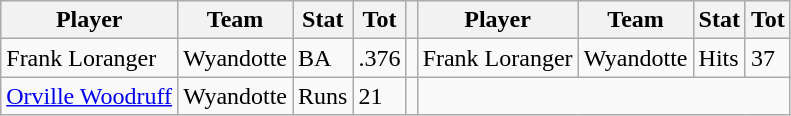<table class="wikitable">
<tr>
<th>Player</th>
<th>Team</th>
<th>Stat</th>
<th>Tot</th>
<th></th>
<th>Player</th>
<th>Team</th>
<th>Stat</th>
<th>Tot</th>
</tr>
<tr>
<td>Frank Loranger</td>
<td>Wyandotte</td>
<td>BA</td>
<td>.376</td>
<td></td>
<td>Frank Loranger</td>
<td>Wyandotte</td>
<td>Hits</td>
<td>37</td>
</tr>
<tr>
<td><a href='#'>Orville Woodruff</a></td>
<td>Wyandotte</td>
<td>Runs</td>
<td>21</td>
<td></td>
</tr>
</table>
